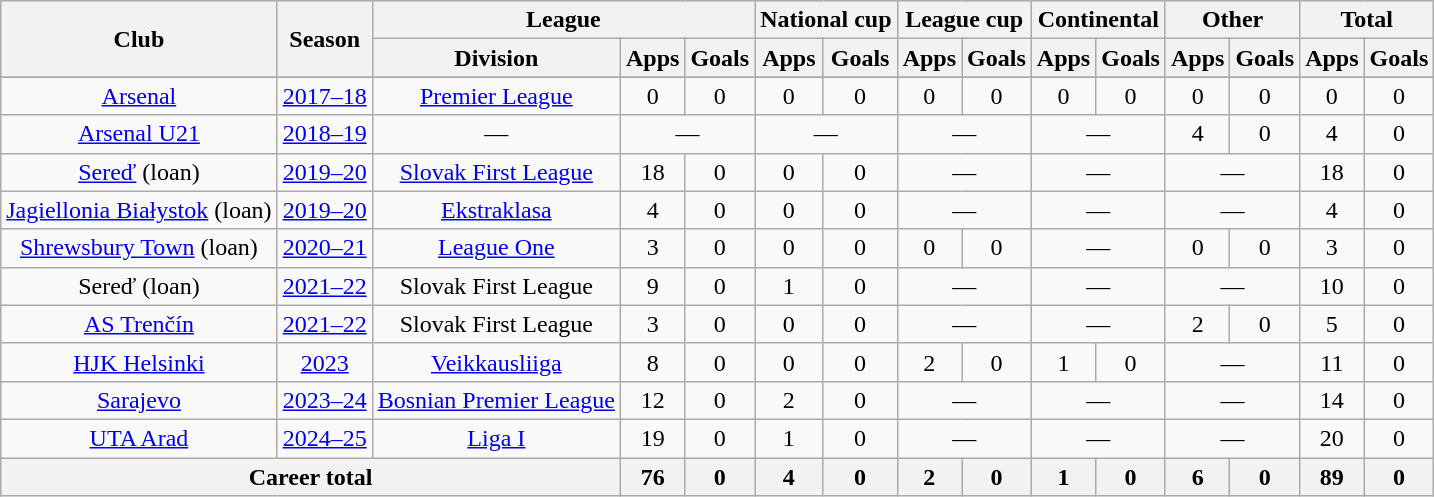<table class="wikitable" style="text-align:center">
<tr>
<th rowspan=2>Club</th>
<th rowspan=2>Season</th>
<th colspan=3>League</th>
<th colspan=2>National cup</th>
<th colspan=2>League cup</th>
<th colspan=2>Continental</th>
<th colspan=2>Other</th>
<th colspan=2>Total</th>
</tr>
<tr>
<th>Division</th>
<th>Apps</th>
<th>Goals</th>
<th>Apps</th>
<th>Goals</th>
<th>Apps</th>
<th>Goals</th>
<th>Apps</th>
<th>Goals</th>
<th>Apps</th>
<th>Goals</th>
<th>Apps</th>
<th>Goals</th>
</tr>
<tr>
</tr>
<tr>
<td><a href='#'>Arsenal</a></td>
<td><a href='#'>2017–18</a></td>
<td><a href='#'>Premier League</a></td>
<td>0</td>
<td>0</td>
<td>0</td>
<td>0</td>
<td>0</td>
<td>0</td>
<td>0</td>
<td>0</td>
<td>0</td>
<td>0</td>
<td>0</td>
<td>0</td>
</tr>
<tr>
<td><a href='#'>Arsenal U21</a></td>
<td><a href='#'>2018–19</a></td>
<td>—</td>
<td colspan=2>—</td>
<td colspan=2>—</td>
<td colspan=2>—</td>
<td colspan=2>—</td>
<td>4</td>
<td>0</td>
<td>4</td>
<td>0</td>
</tr>
<tr>
<td><a href='#'>Sereď</a> (loan)</td>
<td><a href='#'>2019–20</a></td>
<td><a href='#'>Slovak First League</a></td>
<td>18</td>
<td>0</td>
<td>0</td>
<td>0</td>
<td colspan=2>—</td>
<td colspan=2>—</td>
<td colspan=2>—</td>
<td>18</td>
<td>0</td>
</tr>
<tr>
<td><a href='#'>Jagiellonia Białystok</a> (loan)</td>
<td><a href='#'>2019–20</a></td>
<td><a href='#'>Ekstraklasa</a></td>
<td>4</td>
<td>0</td>
<td>0</td>
<td>0</td>
<td colspan=2>—</td>
<td colspan=2>—</td>
<td colspan=2>—</td>
<td>4</td>
<td>0</td>
</tr>
<tr>
<td><a href='#'>Shrewsbury Town</a> (loan)</td>
<td><a href='#'>2020–21</a></td>
<td><a href='#'>League One</a></td>
<td>3</td>
<td>0</td>
<td>0</td>
<td>0</td>
<td>0</td>
<td>0</td>
<td colspan=2>—</td>
<td>0</td>
<td>0</td>
<td>3</td>
<td>0</td>
</tr>
<tr>
<td>Sereď (loan)</td>
<td><a href='#'>2021–22</a></td>
<td>Slovak First League</td>
<td>9</td>
<td>0</td>
<td>1</td>
<td>0</td>
<td colspan=2>—</td>
<td colspan=2>—</td>
<td colspan=2>—</td>
<td>10</td>
<td>0</td>
</tr>
<tr>
<td rowspan=1><a href='#'>AS Trenčín</a></td>
<td><a href='#'>2021–22</a></td>
<td>Slovak First League</td>
<td>3</td>
<td>0</td>
<td>0</td>
<td>0</td>
<td colspan=2>—</td>
<td colspan=2>—</td>
<td>2</td>
<td>0</td>
<td>5</td>
<td>0</td>
</tr>
<tr>
<td><a href='#'>HJK Helsinki</a></td>
<td><a href='#'>2023</a></td>
<td><a href='#'>Veikkausliiga</a></td>
<td>8</td>
<td>0</td>
<td>0</td>
<td>0</td>
<td>2</td>
<td>0</td>
<td>1</td>
<td>0</td>
<td colspan=2>—</td>
<td>11</td>
<td>0</td>
</tr>
<tr>
<td><a href='#'>Sarajevo</a></td>
<td><a href='#'>2023–24</a></td>
<td><a href='#'>Bosnian Premier League</a></td>
<td>12</td>
<td>0</td>
<td>2</td>
<td>0</td>
<td colspan=2>—</td>
<td colspan=2>—</td>
<td colspan=2>—</td>
<td>14</td>
<td>0</td>
</tr>
<tr>
<td><a href='#'>UTA Arad</a></td>
<td><a href='#'>2024–25</a></td>
<td><a href='#'>Liga I</a></td>
<td>19</td>
<td>0</td>
<td>1</td>
<td>0</td>
<td colspan=2>—</td>
<td colspan=2>—</td>
<td colspan=2>—</td>
<td>20</td>
<td>0</td>
</tr>
<tr>
<th colspan=3>Career total</th>
<th>76</th>
<th>0</th>
<th>4</th>
<th>0</th>
<th>2</th>
<th>0</th>
<th>1</th>
<th>0</th>
<th>6</th>
<th>0</th>
<th>89</th>
<th>0</th>
</tr>
</table>
